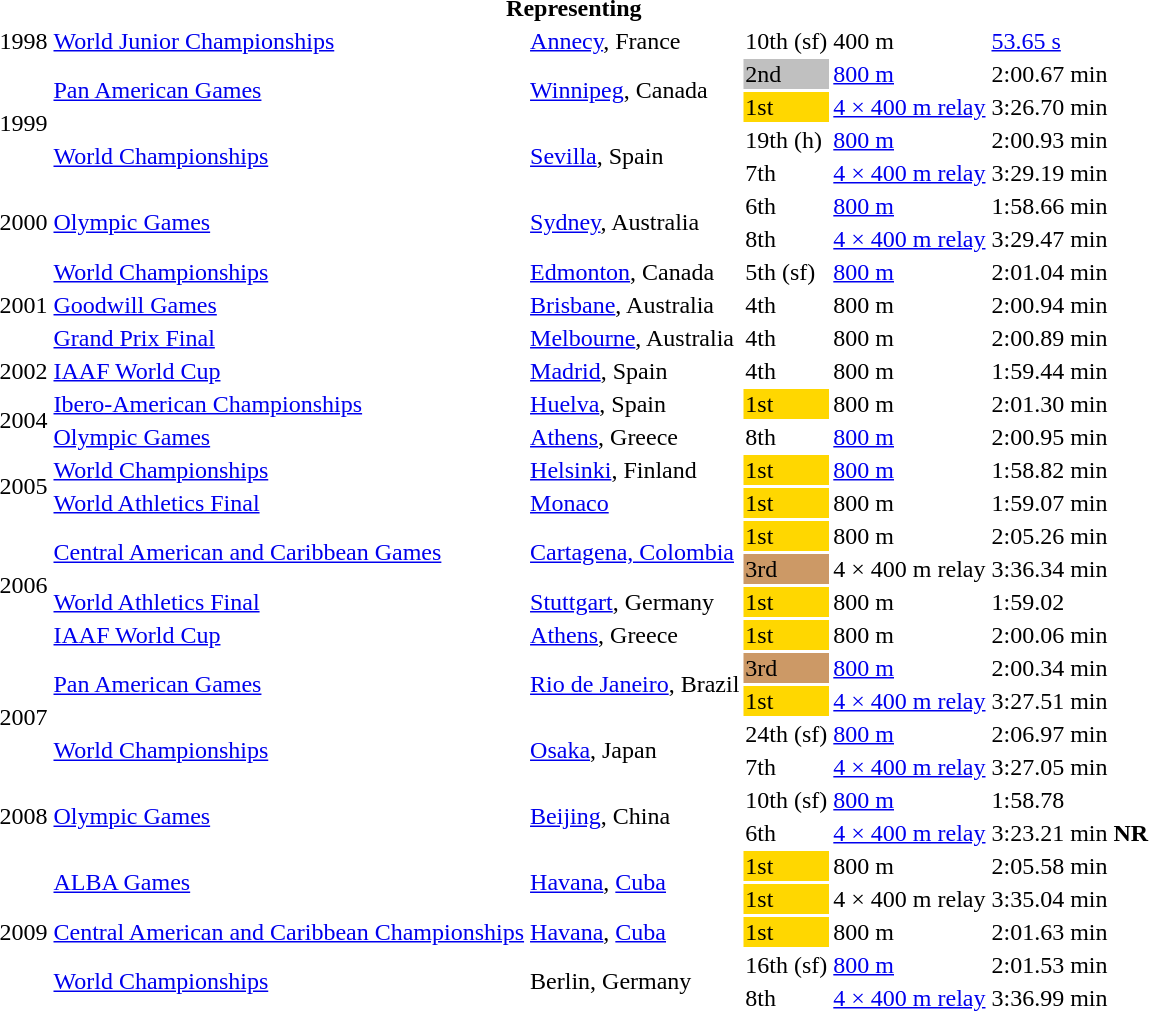<table>
<tr>
<th colspan="6">Representing </th>
</tr>
<tr>
<td>1998</td>
<td><a href='#'>World Junior Championships</a></td>
<td><a href='#'>Annecy</a>, France</td>
<td>10th (sf)</td>
<td>400 m</td>
<td><a href='#'>53.65 s</a></td>
</tr>
<tr>
<td rowspan=4>1999</td>
<td rowspan=2><a href='#'>Pan American Games</a></td>
<td rowspan=2><a href='#'>Winnipeg</a>, Canada</td>
<td bgcolor="silver">2nd</td>
<td><a href='#'>800 m</a></td>
<td>2:00.67 min</td>
</tr>
<tr>
<td bgcolor="gold">1st</td>
<td><a href='#'>4 × 400 m relay</a></td>
<td>3:26.70 min</td>
</tr>
<tr>
<td rowspan=2><a href='#'>World Championships</a></td>
<td rowspan=2><a href='#'>Sevilla</a>, Spain</td>
<td>19th (h)</td>
<td><a href='#'>800 m</a></td>
<td>2:00.93 min</td>
</tr>
<tr>
<td>7th</td>
<td><a href='#'>4 × 400 m relay</a></td>
<td>3:29.19 min</td>
</tr>
<tr>
<td rowspan=2>2000</td>
<td rowspan=2><a href='#'>Olympic Games</a></td>
<td rowspan=2><a href='#'>Sydney</a>, Australia</td>
<td>6th</td>
<td><a href='#'>800 m</a></td>
<td>1:58.66 min</td>
</tr>
<tr>
<td>8th</td>
<td><a href='#'>4 × 400 m relay</a></td>
<td>3:29.47 min</td>
</tr>
<tr>
<td rowspan=3>2001</td>
<td><a href='#'>World Championships</a></td>
<td><a href='#'>Edmonton</a>, Canada</td>
<td>5th (sf)</td>
<td><a href='#'>800 m</a></td>
<td>2:01.04 min</td>
</tr>
<tr>
<td><a href='#'>Goodwill Games</a></td>
<td><a href='#'>Brisbane</a>, Australia</td>
<td>4th</td>
<td>800 m</td>
<td>2:00.94 min</td>
</tr>
<tr>
<td><a href='#'>Grand Prix Final</a></td>
<td><a href='#'>Melbourne</a>, Australia</td>
<td>4th</td>
<td>800 m</td>
<td>2:00.89 min</td>
</tr>
<tr>
<td>2002</td>
<td><a href='#'>IAAF World Cup</a></td>
<td><a href='#'>Madrid</a>, Spain</td>
<td>4th</td>
<td>800 m</td>
<td>1:59.44 min</td>
</tr>
<tr>
<td rowspan=2>2004</td>
<td><a href='#'>Ibero-American Championships</a></td>
<td><a href='#'>Huelva</a>, Spain</td>
<td bgcolor="gold">1st</td>
<td>800 m</td>
<td>2:01.30 min</td>
</tr>
<tr>
<td><a href='#'>Olympic Games</a></td>
<td><a href='#'>Athens</a>, Greece</td>
<td>8th</td>
<td><a href='#'>800 m</a></td>
<td>2:00.95 min</td>
</tr>
<tr>
<td rowspan=2>2005</td>
<td><a href='#'>World Championships</a></td>
<td><a href='#'>Helsinki</a>, Finland</td>
<td bgcolor=gold>1st</td>
<td><a href='#'>800 m</a></td>
<td>1:58.82 min</td>
</tr>
<tr>
<td><a href='#'>World Athletics Final</a></td>
<td><a href='#'>Monaco</a></td>
<td bgcolor="gold">1st</td>
<td>800 m</td>
<td>1:59.07 min</td>
</tr>
<tr>
<td rowspan=4>2006</td>
<td rowspan=2><a href='#'>Central American and Caribbean Games</a></td>
<td rowspan=2><a href='#'>Cartagena, Colombia</a></td>
<td bgcolor="gold">1st</td>
<td>800 m</td>
<td>2:05.26 min</td>
</tr>
<tr>
<td bgcolor="cc9966">3rd</td>
<td>4 × 400 m relay</td>
<td>3:36.34 min</td>
</tr>
<tr>
<td><a href='#'>World Athletics Final</a></td>
<td><a href='#'>Stuttgart</a>, Germany</td>
<td bgcolor="gold">1st</td>
<td>800 m</td>
<td>1:59.02</td>
</tr>
<tr>
<td><a href='#'>IAAF World Cup</a></td>
<td><a href='#'>Athens</a>, Greece</td>
<td bgcolor="gold">1st</td>
<td>800 m</td>
<td>2:00.06 min</td>
</tr>
<tr>
<td rowspan=4>2007</td>
<td rowspan=2><a href='#'>Pan American Games</a></td>
<td rowspan=2><a href='#'>Rio de Janeiro</a>, Brazil</td>
<td bgcolor=cc9966>3rd</td>
<td><a href='#'>800 m</a></td>
<td>2:00.34 min</td>
</tr>
<tr>
<td bgcolor=gold>1st</td>
<td><a href='#'>4 × 400 m relay</a></td>
<td>3:27.51 min</td>
</tr>
<tr>
<td rowspan=2><a href='#'>World Championships</a></td>
<td rowspan=2><a href='#'>Osaka</a>, Japan</td>
<td>24th (sf)</td>
<td><a href='#'>800 m</a></td>
<td>2:06.97 min</td>
</tr>
<tr>
<td>7th</td>
<td><a href='#'>4 × 400 m relay</a></td>
<td>3:27.05 min</td>
</tr>
<tr>
<td rowspan=2>2008</td>
<td rowspan=2><a href='#'>Olympic Games</a></td>
<td rowspan=2><a href='#'>Beijing</a>, China</td>
<td>10th (sf)</td>
<td><a href='#'>800 m</a></td>
<td>1:58.78</td>
</tr>
<tr>
<td>6th</td>
<td><a href='#'>4 × 400 m relay</a></td>
<td>3:23.21 min <strong>NR</strong></td>
</tr>
<tr>
<td rowspan=5>2009</td>
<td rowspan=2><a href='#'>ALBA Games</a></td>
<td rowspan=2><a href='#'>Havana</a>, <a href='#'>Cuba</a></td>
<td bgcolor=gold>1st</td>
<td>800 m</td>
<td>2:05.58 min</td>
</tr>
<tr>
<td bgcolor=gold>1st</td>
<td>4 × 400 m relay</td>
<td>3:35.04 min</td>
</tr>
<tr>
<td><a href='#'>Central American and Caribbean Championships</a></td>
<td><a href='#'>Havana</a>, <a href='#'>Cuba</a></td>
<td bgcolor=gold>1st</td>
<td>800 m</td>
<td>2:01.63 min</td>
</tr>
<tr>
<td rowspan=2><a href='#'>World Championships</a></td>
<td rowspan=2>Berlin, Germany</td>
<td>16th (sf)</td>
<td><a href='#'>800 m</a></td>
<td>2:01.53 min</td>
</tr>
<tr>
<td>8th</td>
<td><a href='#'>4 × 400 m relay</a></td>
<td>3:36.99 min</td>
</tr>
</table>
